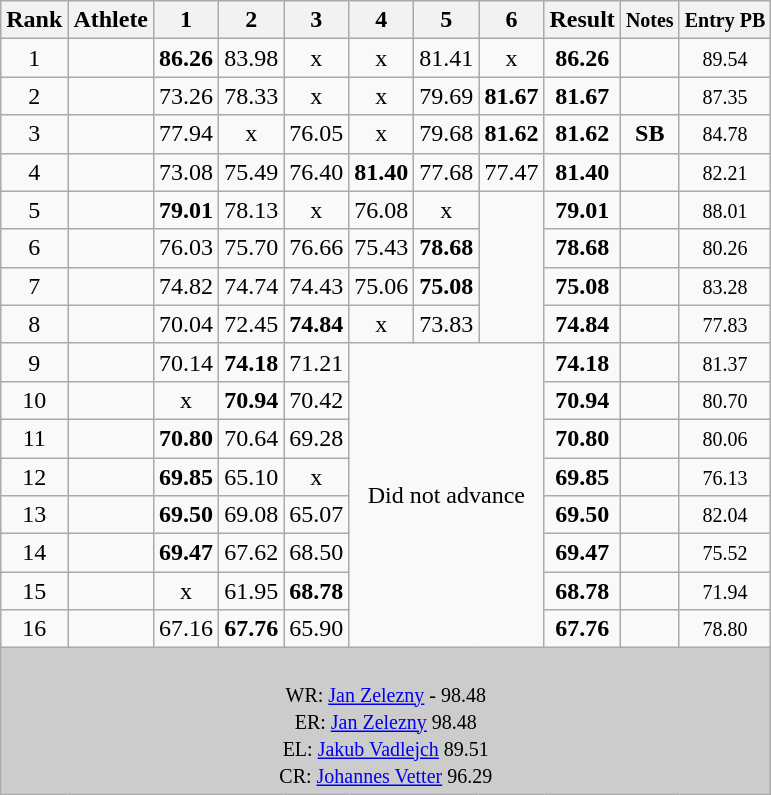<table class="wikitable sortable" style="text-align:center;">
<tr>
<th>Rank</th>
<th>Athlete</th>
<th>1</th>
<th>2</th>
<th>3</th>
<th>4</th>
<th>5</th>
<th>6</th>
<th>Result</th>
<th><small>Notes</small></th>
<th><small>Entry PB</small></th>
</tr>
<tr>
<td>1</td>
<td align=left></td>
<td><strong>86.26</strong></td>
<td>83.98</td>
<td>x</td>
<td>x</td>
<td>81.41</td>
<td>x</td>
<td><strong>86.26</strong></td>
<td></td>
<td><small>89.54</small></td>
</tr>
<tr>
<td>2</td>
<td align=left></td>
<td>73.26</td>
<td>78.33</td>
<td>x</td>
<td>x</td>
<td>79.69</td>
<td><strong>81.67</strong></td>
<td><strong>81.67</strong></td>
<td></td>
<td><small>87.35</small></td>
</tr>
<tr>
<td>3</td>
<td align=left></td>
<td>77.94</td>
<td>x</td>
<td>76.05</td>
<td>x</td>
<td>79.68</td>
<td><strong>81.62</strong></td>
<td><strong>81.62</strong></td>
<td><strong>SB</strong></td>
<td><small>84.78</small></td>
</tr>
<tr>
<td>4</td>
<td align=left></td>
<td>73.08</td>
<td>75.49</td>
<td>76.40</td>
<td><strong>81.40</strong></td>
<td>77.68</td>
<td>77.47</td>
<td><strong>81.40</strong></td>
<td></td>
<td><small>82.21</small></td>
</tr>
<tr>
<td>5</td>
<td align=left></td>
<td><strong>79.01</strong></td>
<td>78.13</td>
<td>x</td>
<td>76.08</td>
<td>x</td>
<td rowspan=4></td>
<td><strong>79.01</strong></td>
<td></td>
<td><small>88.01</small></td>
</tr>
<tr>
<td>6</td>
<td align=left></td>
<td>76.03</td>
<td>75.70</td>
<td>76.66</td>
<td>75.43</td>
<td><strong>78.68</strong></td>
<td><strong>78.68</strong></td>
<td></td>
<td><small>80.26</small></td>
</tr>
<tr>
<td>7</td>
<td align=left></td>
<td>74.82</td>
<td>74.74</td>
<td>74.43</td>
<td>75.06</td>
<td><strong>75.08</strong></td>
<td><strong>75.08</strong></td>
<td></td>
<td><small>83.28</small></td>
</tr>
<tr>
<td>8</td>
<td align=left></td>
<td>70.04</td>
<td>72.45</td>
<td><strong>74.84</strong></td>
<td>x</td>
<td>73.83</td>
<td><strong>74.84</strong></td>
<td></td>
<td><small>77.83</small></td>
</tr>
<tr>
<td>9</td>
<td align=left></td>
<td>70.14</td>
<td><strong>74.18</strong></td>
<td>71.21</td>
<td rowspan=8 colspan=3>Did not advance</td>
<td><strong>74.18</strong></td>
<td></td>
<td><small>81.37</small></td>
</tr>
<tr>
<td>10</td>
<td align=left></td>
<td>x</td>
<td><strong>70.94</strong></td>
<td>70.42</td>
<td><strong>70.94</strong></td>
<td></td>
<td><small>80.70</small></td>
</tr>
<tr>
<td>11</td>
<td align=left></td>
<td><strong>70.80</strong></td>
<td>70.64</td>
<td>69.28</td>
<td><strong>70.80</strong></td>
<td></td>
<td><small>80.06</small></td>
</tr>
<tr>
<td>12</td>
<td align=left></td>
<td><strong>69.85</strong></td>
<td>65.10</td>
<td>x</td>
<td><strong>69.85</strong></td>
<td></td>
<td><small>76.13</small></td>
</tr>
<tr>
<td>13</td>
<td align=left></td>
<td><strong>69.50</strong></td>
<td>69.08</td>
<td>65.07</td>
<td><strong>69.50</strong></td>
<td></td>
<td><small>82.04</small></td>
</tr>
<tr>
<td>14</td>
<td align=left></td>
<td><strong>69.47</strong></td>
<td>67.62</td>
<td>68.50</td>
<td><strong>69.47</strong></td>
<td></td>
<td><small>75.52</small></td>
</tr>
<tr>
<td>15</td>
<td align=left></td>
<td>x</td>
<td>61.95</td>
<td><strong>68.78</strong></td>
<td><strong>68.78</strong></td>
<td></td>
<td><small>71.94</small></td>
</tr>
<tr>
<td>16</td>
<td align=left></td>
<td>67.16</td>
<td><strong>67.76</strong></td>
<td>65.90</td>
<td><strong>67.76</strong></td>
<td></td>
<td><small>78.80</small></td>
</tr>
<tr class="sortbottom">
<td colspan="11" bgcolor="#cccccc"><br>
<small>WR:   <a href='#'>Jan Zelezny</a> - 98.48<br>ER:  <a href='#'>Jan Zelezny</a> 98.48<br></small>
<small>EL:   <a href='#'>Jakub Vadlejch</a> 89.51<br>CR:  <a href='#'>Johannes Vetter</a> 96.29</small></td>
</tr>
</table>
